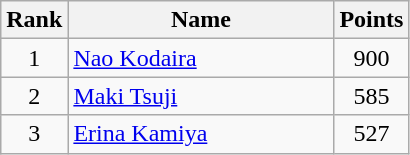<table class="wikitable" border="1">
<tr>
<th width=30>Rank</th>
<th width=170>Name</th>
<th width=25>Points</th>
</tr>
<tr align="center">
<td>1</td>
<td align="left"> <a href='#'>Nao Kodaira</a></td>
<td>900</td>
</tr>
<tr align="center">
<td>2</td>
<td align="left"> <a href='#'>Maki Tsuji</a></td>
<td>585</td>
</tr>
<tr align="center">
<td>3</td>
<td align="left"> <a href='#'>Erina Kamiya</a></td>
<td>527</td>
</tr>
</table>
